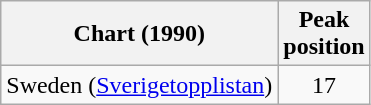<table class="wikitable">
<tr>
<th>Chart (1990)</th>
<th>Peak<br>position</th>
</tr>
<tr>
<td>Sweden (<a href='#'>Sverigetopplistan</a>)</td>
<td align="center">17</td>
</tr>
</table>
